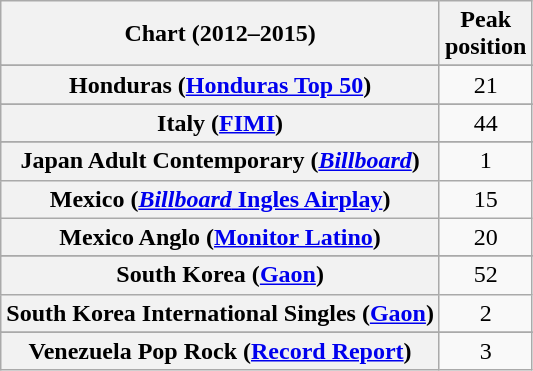<table class="wikitable sortable plainrowheaders" style="text-align:center;">
<tr>
<th scope="col">Chart (2012–2015)</th>
<th scope="col">Peak<br>position</th>
</tr>
<tr>
</tr>
<tr>
</tr>
<tr>
</tr>
<tr>
</tr>
<tr>
</tr>
<tr>
</tr>
<tr>
</tr>
<tr>
</tr>
<tr>
</tr>
<tr>
</tr>
<tr>
</tr>
<tr>
</tr>
<tr>
</tr>
<tr>
</tr>
<tr>
</tr>
<tr>
</tr>
<tr>
<th scope="row">Honduras (<a href='#'>Honduras Top 50</a>)</th>
<td>21</td>
</tr>
<tr>
</tr>
<tr>
</tr>
<tr>
</tr>
<tr>
<th scope="row">Italy (<a href='#'>FIMI</a>)</th>
<td>44</td>
</tr>
<tr>
</tr>
<tr>
<th scope="row">Japan Adult Contemporary (<em><a href='#'>Billboard</a></em>)</th>
<td>1</td>
</tr>
<tr>
<th scope="row">Mexico (<a href='#'><em>Billboard</em> Ingles Airplay</a>)</th>
<td>15</td>
</tr>
<tr>
<th scope="row">Mexico Anglo (<a href='#'>Monitor Latino</a>)</th>
<td>20</td>
</tr>
<tr>
</tr>
<tr>
</tr>
<tr>
</tr>
<tr>
</tr>
<tr>
</tr>
<tr>
<th scope="row">South Korea (<a href='#'>Gaon</a>)</th>
<td>52</td>
</tr>
<tr>
<th scope="row">South Korea International Singles (<a href='#'>Gaon</a>)</th>
<td>2</td>
</tr>
<tr>
</tr>
<tr>
</tr>
<tr>
</tr>
<tr>
</tr>
<tr>
</tr>
<tr>
</tr>
<tr>
</tr>
<tr>
</tr>
<tr>
</tr>
<tr>
</tr>
<tr>
</tr>
<tr>
</tr>
<tr>
<th scope="row">Venezuela Pop Rock (<a href='#'>Record Report</a>)</th>
<td>3</td>
</tr>
</table>
